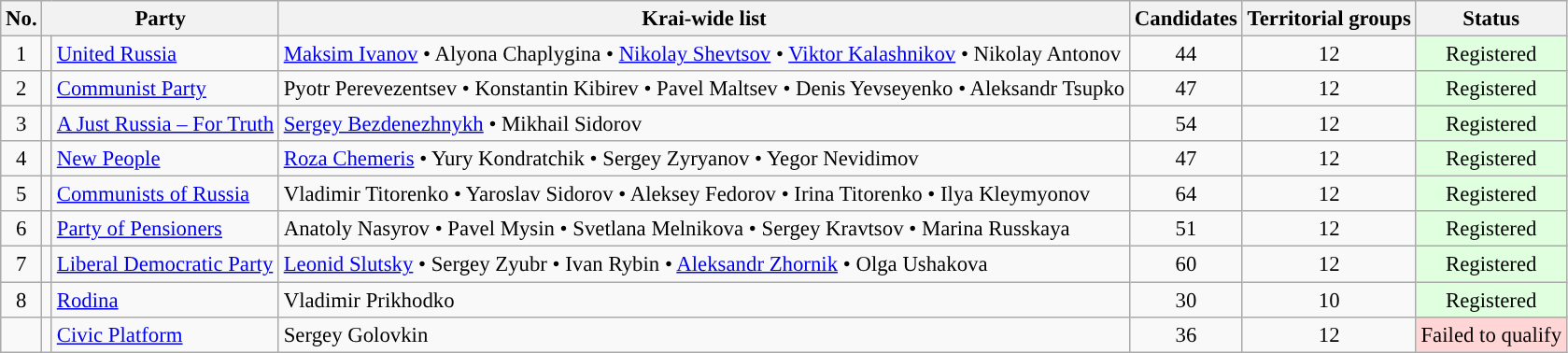<table class="wikitable sortable" style="background: #f9f9f9; text-align:right; font-size: 95%">
<tr>
<th align=center>No.</th>
<th colspan="2">Party</th>
<th align=center>Krai-wide list</th>
<th align=center>Candidates</th>
<th align=center>Territorial groups</th>
<th align=center>Status</th>
</tr>
<tr>
<td align=center>1</td>
<td style="background-color:"></td>
<td align=left><a href='#'>United Russia</a></td>
<td align=left><a href='#'>Maksim Ivanov</a> • Alyona Chaplygina • <a href='#'>Nikolay Shevtsov</a> • <a href='#'>Viktor Kalashnikov</a> • Nikolay Antonov</td>
<td align=center>44</td>
<td align=center>12</td>
<td align=center bgcolor="#DFFFDF">Registered</td>
</tr>
<tr>
<td align=center>2</td>
<td style="background-color:"></td>
<td align=left><a href='#'>Communist Party</a></td>
<td align=left>Pyotr Perevezentsev • Konstantin Kibirev • Pavel Maltsev • Denis Yevseyenko • Aleksandr Tsupko</td>
<td align=center>47</td>
<td align=center>12</td>
<td align=center bgcolor="#DFFFDF">Registered</td>
</tr>
<tr>
<td align=center>3</td>
<td style="background-color:"></td>
<td align=left><a href='#'>A Just Russia – For Truth</a></td>
<td align=left><a href='#'>Sergey Bezdenezhnykh</a> • Mikhail Sidorov</td>
<td align=center>54</td>
<td align=center>12</td>
<td align=center bgcolor="#DFFFDF">Registered</td>
</tr>
<tr>
<td align=center>4</td>
<td style="background-color:"></td>
<td align=left><a href='#'>New People</a></td>
<td align=left><a href='#'>Roza Chemeris</a> • Yury Kondratchik • Sergey Zyryanov • Yegor Nevidimov</td>
<td align=center>47</td>
<td align=center>12</td>
<td align=center bgcolor="#DFFFDF">Registered</td>
</tr>
<tr>
<td align=center>5</td>
<td style="background-color:"></td>
<td align=left><a href='#'>Communists of Russia</a></td>
<td align=left>Vladimir Titorenko • Yaroslav Sidorov • Aleksey Fedorov • Irina Titorenko • Ilya Kleymyonov</td>
<td align=center>64</td>
<td align=center>12</td>
<td align=center bgcolor="#DFFFDF">Registered</td>
</tr>
<tr>
<td align=center>6</td>
<td style="background-color:"></td>
<td align=left><a href='#'>Party of Pensioners</a></td>
<td align=left>Anatoly Nasyrov • Pavel Mysin • Svetlana Melnikova • Sergey Kravtsov • Marina Russkaya</td>
<td align=center>51</td>
<td align=center>12</td>
<td align=center bgcolor="#DFFFDF">Registered</td>
</tr>
<tr>
<td align=center>7</td>
<td style="background-color:"></td>
<td align=left><a href='#'>Liberal Democratic Party</a></td>
<td align=left><a href='#'>Leonid Slutsky</a> • Sergey Zyubr • Ivan Rybin • <a href='#'>Aleksandr Zhornik</a> • Olga Ushakova</td>
<td align=center>60</td>
<td align=center>12</td>
<td align=center bgcolor="#DFFFDF">Registered</td>
</tr>
<tr>
<td align=center>8</td>
<td style="background-color:"></td>
<td align=left><a href='#'>Rodina</a></td>
<td align=left>Vladimir Prikhodko</td>
<td align=center>30</td>
<td align=center>10</td>
<td align=center bgcolor="#DFFFDF">Registered</td>
</tr>
<tr>
<td align=center></td>
<td style="background-color:"></td>
<td align=left><a href='#'>Civic Platform</a></td>
<td align=left>Sergey Golovkin</td>
<td align=center>36</td>
<td align=center>12</td>
<td align=center bgcolor="#FFD5D5">Failed to qualify</td>
</tr>
</table>
